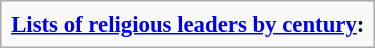<table class="infobox" style="font-size: 95%">
<tr>
<td><strong><a href='#'>Lists of religious leaders by century</a>:</strong><br></td>
</tr>
</table>
